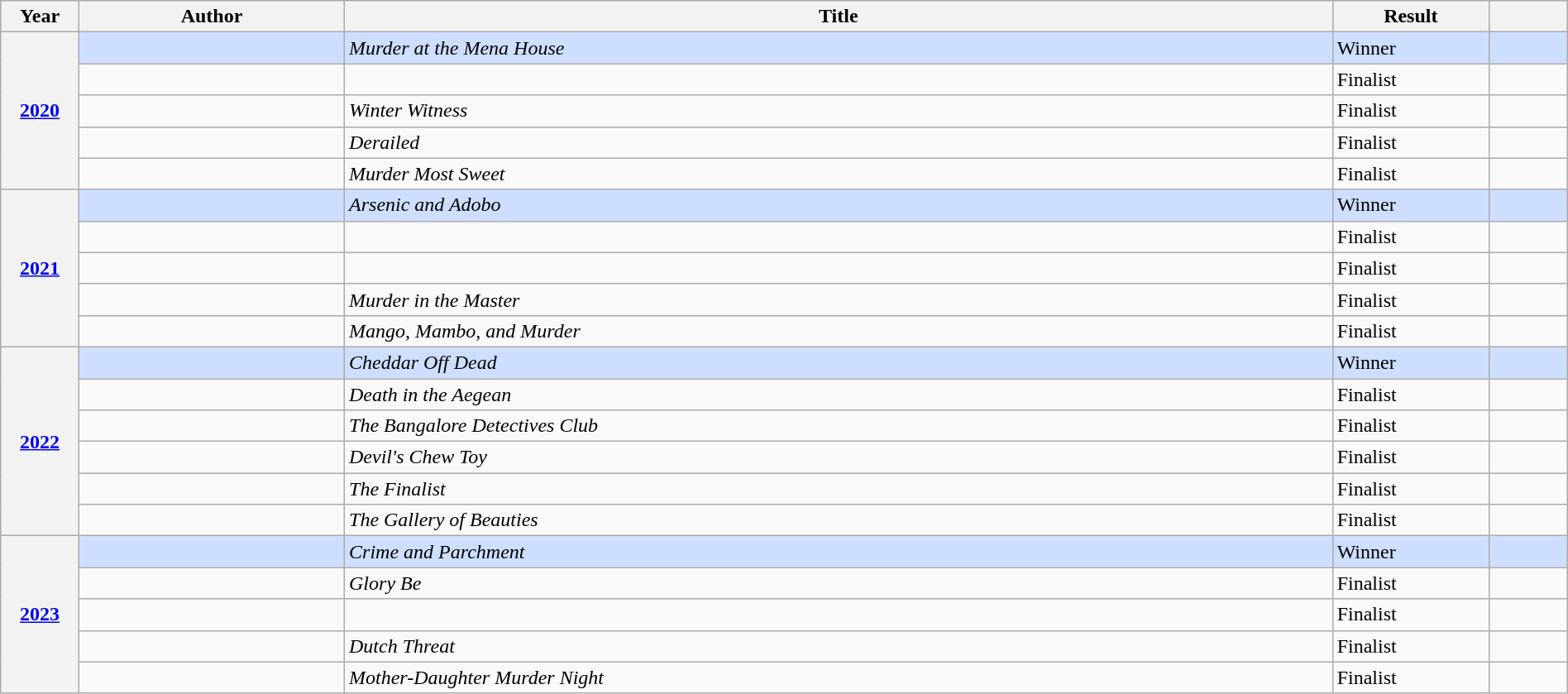<table class="wikitable sortable mw-collapsible" style="width:100%">
<tr>
<th scope="col" width="5%">Year</th>
<th>Author</th>
<th>Title</th>
<th scope="col" width="10%">Result</th>
<th scope="col" width="5%"></th>
</tr>
<tr style="background:#cddeff">
<th rowspan="5"><a href='#'> 2020</a></th>
<td></td>
<td><em>Murder at the Mena House</em></td>
<td>Winner</td>
<td></td>
</tr>
<tr>
<td></td>
<td><em></em></td>
<td>Finalist</td>
<td></td>
</tr>
<tr>
<td></td>
<td><em>Winter Witness</em></td>
<td>Finalist</td>
<td></td>
</tr>
<tr>
<td></td>
<td><em>Derailed</em></td>
<td>Finalist</td>
<td></td>
</tr>
<tr>
<td></td>
<td><em>Murder Most Sweet</em></td>
<td>Finalist</td>
<td></td>
</tr>
<tr style="background:#cddeff">
<th rowspan="5"><a href='#'> 2021</a></th>
<td></td>
<td><em>Arsenic and Adobo</em></td>
<td>Winner</td>
<td></td>
</tr>
<tr>
<td></td>
<td><em></em></td>
<td>Finalist</td>
<td></td>
</tr>
<tr>
<td></td>
<td><em></em></td>
<td>Finalist</td>
<td></td>
</tr>
<tr>
<td></td>
<td><em>Murder in the Master</em></td>
<td>Finalist</td>
<td></td>
</tr>
<tr>
<td></td>
<td><em>Mango, Mambo, and Murder</em></td>
<td>Finalist</td>
<td></td>
</tr>
<tr style="background:#cddeff">
<th rowspan="6"><a href='#'> 2022</a></th>
<td></td>
<td><em>Cheddar Off Dead</em></td>
<td>Winner</td>
<td></td>
</tr>
<tr>
<td></td>
<td><em>Death in the Aegean</em></td>
<td>Finalist</td>
<td></td>
</tr>
<tr>
<td></td>
<td><em>The Bangalore Detectives Club</em></td>
<td>Finalist</td>
<td></td>
</tr>
<tr>
<td></td>
<td><em>Devil's Chew Toy</em></td>
<td>Finalist</td>
<td></td>
</tr>
<tr>
<td></td>
<td><em>The Finalist</em></td>
<td>Finalist</td>
<td></td>
</tr>
<tr>
<td></td>
<td><em>The Gallery of Beauties</em></td>
<td>Finalist</td>
<td></td>
</tr>
<tr style="background:#cddeff">
<th rowspan="5"><a href='#'>2023</a></th>
<td></td>
<td><em>Crime and Parchment</em></td>
<td>Winner</td>
<td></td>
</tr>
<tr>
<td></td>
<td><em>Glory Be</em></td>
<td>Finalist</td>
<td></td>
</tr>
<tr>
<td></td>
<td><em></em></td>
<td>Finalist</td>
<td></td>
</tr>
<tr>
<td></td>
<td><em>Dutch Threat</em></td>
<td>Finalist</td>
<td></td>
</tr>
<tr>
<td></td>
<td><em>Mother-Daughter Murder Night</em></td>
<td>Finalist</td>
<td></td>
</tr>
</table>
